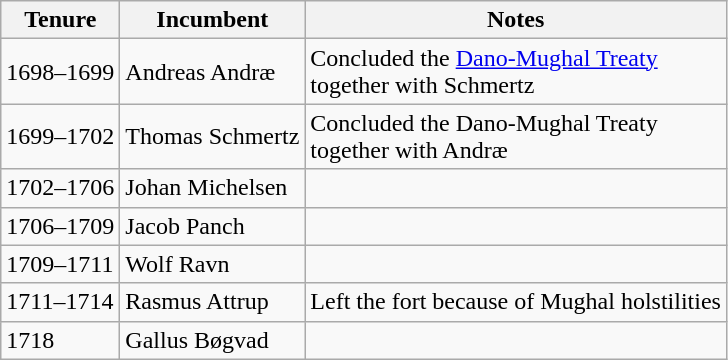<table class="wikitable">
<tr>
<th>Tenure</th>
<th><strong>Incumbent</strong></th>
<th>Notes</th>
</tr>
<tr>
<td>1698–1699</td>
<td>Andreas Andræ</td>
<td>Concluded the <a href='#'>Dano-Mughal Treaty</a><br>together with Schmertz</td>
</tr>
<tr>
<td>1699–1702</td>
<td>Thomas Schmertz</td>
<td>Concluded the Dano-Mughal Treaty<br>together with Andræ</td>
</tr>
<tr>
<td>1702–1706</td>
<td>Johan Michelsen</td>
<td></td>
</tr>
<tr>
<td>1706–1709</td>
<td>Jacob Panch</td>
<td></td>
</tr>
<tr>
<td>1709–1711</td>
<td>Wolf Ravn</td>
<td></td>
</tr>
<tr>
<td>1711–1714</td>
<td>Rasmus Attrup</td>
<td>Left the fort because of Mughal holstilities</td>
</tr>
<tr>
<td>1718</td>
<td>Gallus Bøgvad</td>
<td></td>
</tr>
</table>
